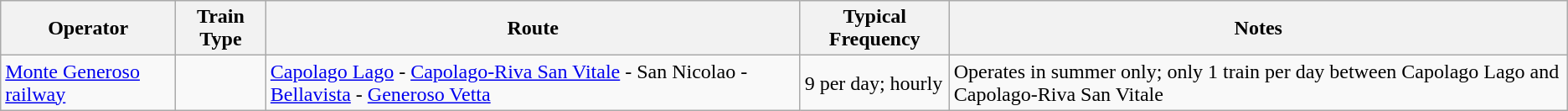<table class="wikitable vatop">
<tr>
<th>Operator</th>
<th>Train Type</th>
<th>Route</th>
<th>Typical Frequency</th>
<th>Notes</th>
</tr>
<tr>
<td><a href='#'>Monte Generoso railway</a></td>
<td></td>
<td><a href='#'>Capolago Lago</a> - <a href='#'>Capolago-Riva San Vitale</a> - San Nicolao - <a href='#'>Bellavista</a> - <a href='#'>Generoso Vetta</a></td>
<td>9 per day; hourly</td>
<td>Operates in summer only; only 1 train per day between Capolago Lago and Capolago-Riva San Vitale</td>
</tr>
</table>
